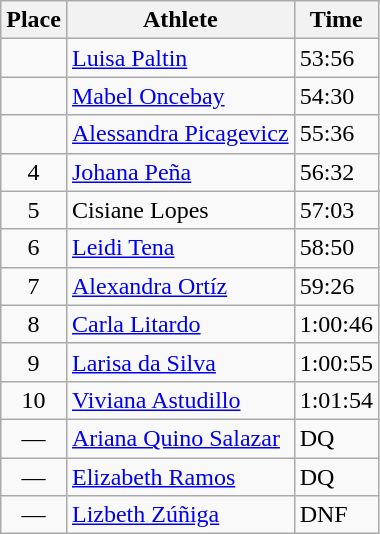<table class=wikitable>
<tr>
<th>Place</th>
<th>Athlete</th>
<th>Time</th>
</tr>
<tr>
<td align=center></td>
<td><a href='#'>Luisa Paltin</a> </td>
<td>53:56</td>
</tr>
<tr>
<td align=center></td>
<td><a href='#'>Mabel Oncebay</a> </td>
<td>54:30</td>
</tr>
<tr>
<td align=center></td>
<td><a href='#'>Alessandra Picagevicz</a> </td>
<td>55:36</td>
</tr>
<tr>
<td align=center>4</td>
<td><a href='#'>Johana Peña</a> </td>
<td>56:32</td>
</tr>
<tr>
<td align=center>5</td>
<td>Cisiane Lopes </td>
<td>57:03</td>
</tr>
<tr>
<td align=center>6</td>
<td><a href='#'>Leidi Tena</a> </td>
<td>58:50</td>
</tr>
<tr>
<td align=center>7</td>
<td><a href='#'>Alexandra Ortíz</a> </td>
<td>59:26</td>
</tr>
<tr>
<td align=center>8</td>
<td><a href='#'>Carla Litardo</a> </td>
<td>1:00:46</td>
</tr>
<tr>
<td align=center>9</td>
<td><a href='#'>Larisa da Silva</a> </td>
<td>1:00:55</td>
</tr>
<tr>
<td align=center>10</td>
<td><a href='#'>Viviana Astudillo</a> </td>
<td>1:01:54</td>
</tr>
<tr>
<td align=center>—</td>
<td><a href='#'>Ariana Quino Salazar</a> </td>
<td>DQ</td>
</tr>
<tr>
<td align=center>—</td>
<td><a href='#'>Elizabeth Ramos</a> </td>
<td>DQ</td>
</tr>
<tr>
<td align=center>—</td>
<td><a href='#'>Lizbeth Zúñiga</a> </td>
<td>DNF</td>
</tr>
</table>
